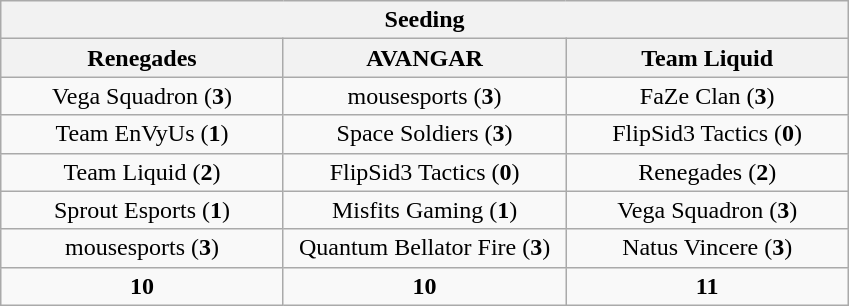<table class="wikitable" style="text-align: center;">
<tr>
<th colspan=3>Seeding</th>
</tr>
<tr>
<th width="181px">Renegades</th>
<th width="181px">AVANGAR</th>
<th width="181px">Team Liquid</th>
</tr>
<tr>
<td>Vega Squadron (<strong>3</strong>)</td>
<td>mousesports (<strong>3</strong>)</td>
<td>FaZe Clan (<strong>3</strong>)</td>
</tr>
<tr>
<td>Team EnVyUs (<strong>1</strong>)</td>
<td>Space Soldiers (<strong>3</strong>)</td>
<td>FlipSid3 Tactics (<strong>0</strong>)</td>
</tr>
<tr>
<td>Team Liquid (<strong>2</strong>)</td>
<td>FlipSid3 Tactics (<strong>0</strong>)</td>
<td>Renegades (<strong>2</strong>)</td>
</tr>
<tr>
<td>Sprout Esports (<strong>1</strong>)</td>
<td>Misfits Gaming (<strong>1</strong>)</td>
<td>Vega Squadron (<strong>3</strong>)</td>
</tr>
<tr>
<td>mousesports (<strong>3</strong>)</td>
<td>Quantum Bellator Fire (<strong>3</strong>)</td>
<td>Natus Vincere (<strong>3</strong>)</td>
</tr>
<tr>
<td><strong>10</strong></td>
<td><strong>10</strong></td>
<td><strong>11</strong></td>
</tr>
</table>
